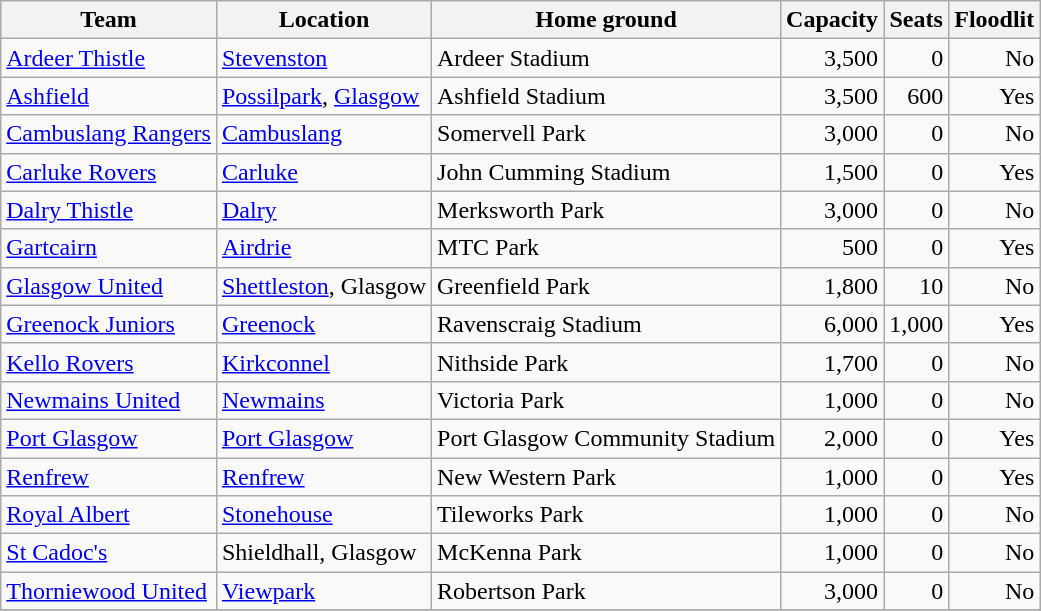<table class="wikitable sortable">
<tr>
<th>Team</th>
<th>Location</th>
<th>Home ground</th>
<th data-sort-type="number">Capacity</th>
<th data-sort-type="number">Seats</th>
<th>Floodlit</th>
</tr>
<tr>
<td><a href='#'>Ardeer Thistle</a></td>
<td><a href='#'>Stevenston</a></td>
<td>Ardeer Stadium</td>
<td align=right>3,500</td>
<td align=right>0</td>
<td align=right>No</td>
</tr>
<tr>
<td><a href='#'>Ashfield</a></td>
<td><a href='#'>Possilpark</a>, <a href='#'>Glasgow</a></td>
<td>Ashfield Stadium</td>
<td align=right>3,500</td>
<td align=right>600</td>
<td align=right>Yes</td>
</tr>
<tr>
<td><a href='#'>Cambuslang Rangers</a></td>
<td><a href='#'>Cambuslang</a></td>
<td>Somervell Park</td>
<td align=right>3,000</td>
<td align=right>0</td>
<td align=right>No</td>
</tr>
<tr>
<td><a href='#'>Carluke Rovers</a></td>
<td><a href='#'>Carluke</a></td>
<td>John Cumming Stadium</td>
<td align=right>1,500</td>
<td align=right>0</td>
<td align=right>Yes</td>
</tr>
<tr>
<td><a href='#'>Dalry Thistle</a></td>
<td><a href='#'>Dalry</a></td>
<td>Merksworth Park</td>
<td align=right>3,000</td>
<td align=right>0</td>
<td align=right>No</td>
</tr>
<tr>
<td><a href='#'>Gartcairn</a></td>
<td><a href='#'>Airdrie</a></td>
<td>MTC Park</td>
<td align=right>500</td>
<td align=right>0</td>
<td align=right>Yes</td>
</tr>
<tr>
<td><a href='#'>Glasgow United</a></td>
<td><a href='#'>Shettleston</a>, Glasgow</td>
<td>Greenfield Park</td>
<td align=right>1,800</td>
<td align=right>10</td>
<td align=right>No</td>
</tr>
<tr>
<td><a href='#'>Greenock Juniors</a></td>
<td><a href='#'>Greenock</a></td>
<td>Ravenscraig Stadium</td>
<td align=right>6,000</td>
<td align=right>1,000</td>
<td align=right>Yes</td>
</tr>
<tr>
<td><a href='#'>Kello Rovers</a></td>
<td><a href='#'>Kirkconnel</a></td>
<td>Nithside Park</td>
<td align=right>1,700</td>
<td align=right>0</td>
<td align=right>No</td>
</tr>
<tr>
<td><a href='#'>Newmains United</a></td>
<td><a href='#'>Newmains</a></td>
<td>Victoria Park</td>
<td align=right>1,000</td>
<td align=right>0</td>
<td align=right>No</td>
</tr>
<tr>
<td><a href='#'>Port Glasgow</a></td>
<td><a href='#'>Port Glasgow</a></td>
<td>Port Glasgow Community Stadium</td>
<td align=right>2,000</td>
<td align=right>0</td>
<td align=right>Yes</td>
</tr>
<tr>
<td><a href='#'>Renfrew</a></td>
<td><a href='#'>Renfrew</a></td>
<td>New Western Park</td>
<td align=right>1,000</td>
<td align=right>0</td>
<td align=right>Yes</td>
</tr>
<tr>
<td><a href='#'>Royal Albert</a></td>
<td><a href='#'>Stonehouse</a></td>
<td>Tileworks Park</td>
<td align=right>1,000</td>
<td align=right>0</td>
<td align=right>No</td>
</tr>
<tr>
<td><a href='#'>St Cadoc's</a></td>
<td>Shieldhall, Glasgow</td>
<td>McKenna Park </td>
<td align=right>1,000</td>
<td align=right>0</td>
<td align=right>No</td>
</tr>
<tr>
<td><a href='#'>Thorniewood United</a></td>
<td><a href='#'>Viewpark</a></td>
<td>Robertson Park</td>
<td align=right>3,000</td>
<td align=right>0</td>
<td align=right>No</td>
</tr>
<tr>
</tr>
</table>
